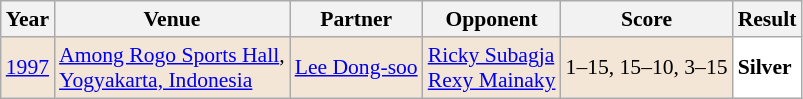<table class="sortable wikitable" style="font-size: 90%;">
<tr>
<th>Year</th>
<th>Venue</th>
<th>Partner</th>
<th>Opponent</th>
<th>Score</th>
<th>Result</th>
</tr>
<tr style="background:#F3E6D7">
<td align="center"><a href='#'>1997</a></td>
<td align="left"><a href='#'>Among Rogo Sports Hall</a>,<br><a href='#'>Yogyakarta, Indonesia</a></td>
<td align="left"> <a href='#'>Lee Dong-soo</a></td>
<td align="left"> <a href='#'>Ricky Subagja</a> <br>  <a href='#'>Rexy Mainaky</a></td>
<td align="left">1–15, 15–10, 3–15</td>
<td style="text-align:left; background:white"> <strong>Silver</strong></td>
</tr>
</table>
